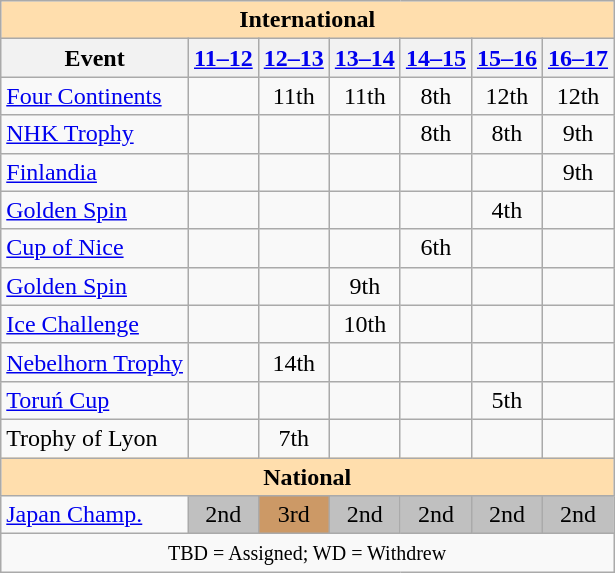<table class="wikitable" style="text-align:center">
<tr>
<th style="background-color: #ffdead; " colspan=7 align=center>International</th>
</tr>
<tr>
<th>Event</th>
<th><a href='#'>11–12</a></th>
<th><a href='#'>12–13</a></th>
<th><a href='#'>13–14</a></th>
<th><a href='#'>14–15</a></th>
<th><a href='#'>15–16</a></th>
<th><a href='#'>16–17</a></th>
</tr>
<tr>
<td align=left><a href='#'>Four Continents</a></td>
<td></td>
<td>11th</td>
<td>11th</td>
<td>8th</td>
<td>12th</td>
<td>12th</td>
</tr>
<tr>
<td align=left> <a href='#'>NHK Trophy</a></td>
<td></td>
<td></td>
<td></td>
<td>8th</td>
<td>8th</td>
<td>9th</td>
</tr>
<tr>
<td align=left> <a href='#'>Finlandia</a></td>
<td></td>
<td></td>
<td></td>
<td></td>
<td></td>
<td>9th</td>
</tr>
<tr>
<td align=left> <a href='#'>Golden Spin</a></td>
<td></td>
<td></td>
<td></td>
<td></td>
<td>4th</td>
<td></td>
</tr>
<tr>
<td align=left><a href='#'>Cup of Nice</a></td>
<td></td>
<td></td>
<td></td>
<td>6th</td>
<td></td>
<td></td>
</tr>
<tr>
<td align=left><a href='#'>Golden Spin</a></td>
<td></td>
<td></td>
<td>9th</td>
<td></td>
<td></td>
<td></td>
</tr>
<tr>
<td align=left><a href='#'>Ice Challenge</a></td>
<td></td>
<td></td>
<td>10th</td>
<td></td>
<td></td>
<td></td>
</tr>
<tr>
<td align=left><a href='#'>Nebelhorn Trophy</a></td>
<td></td>
<td>14th</td>
<td></td>
<td></td>
<td></td>
<td></td>
</tr>
<tr>
<td align=left><a href='#'>Toruń Cup</a></td>
<td></td>
<td></td>
<td></td>
<td></td>
<td>5th</td>
<td></td>
</tr>
<tr>
<td align=left>Trophy of Lyon</td>
<td></td>
<td>7th</td>
<td></td>
<td></td>
<td></td>
<td></td>
</tr>
<tr>
<th style="background-color: #ffdead; " colspan=7 align=center>National</th>
</tr>
<tr>
<td align=left><a href='#'>Japan Champ.</a></td>
<td bgcolor=silver>2nd</td>
<td bgcolor=cc9966>3rd</td>
<td bgcolor=silver>2nd</td>
<td bgcolor=silver>2nd</td>
<td bgcolor=silver>2nd</td>
<td bgcolor=silver>2nd</td>
</tr>
<tr>
<td colspan=7 align=center><small> TBD = Assigned; WD = Withdrew </small></td>
</tr>
</table>
